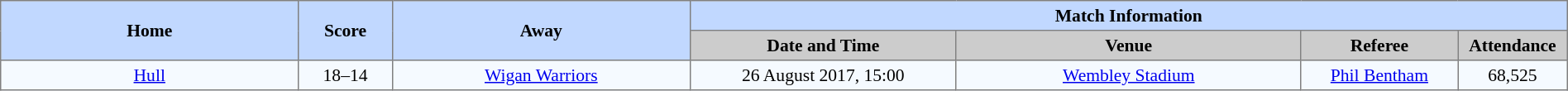<table border=1 style="border-collapse:collapse; font-size:90%; text-align:center;" cellpadding=3 cellspacing=0 width=100%>
<tr bgcolor=#C1D8FF>
<th rowspan=2 width=19%>Home</th>
<th rowspan=2 width=6%>Score</th>
<th rowspan=2 width=19%>Away</th>
<th colspan=6>Match Information</th>
</tr>
<tr bgcolor=#CCCCCC>
<th width=17%>Date and Time</th>
<th width=22%>Venue</th>
<th width=10%>Referee</th>
<th width=7%>Attendance</th>
</tr>
<tr bgcolor=#F5FAFF>
<td> <a href='#'>Hull</a></td>
<td>18–14</td>
<td> <a href='#'>Wigan Warriors</a></td>
<td>26 August 2017, 15:00</td>
<td><a href='#'>Wembley Stadium</a></td>
<td><a href='#'>Phil Bentham</a></td>
<td>68,525</td>
</tr>
</table>
